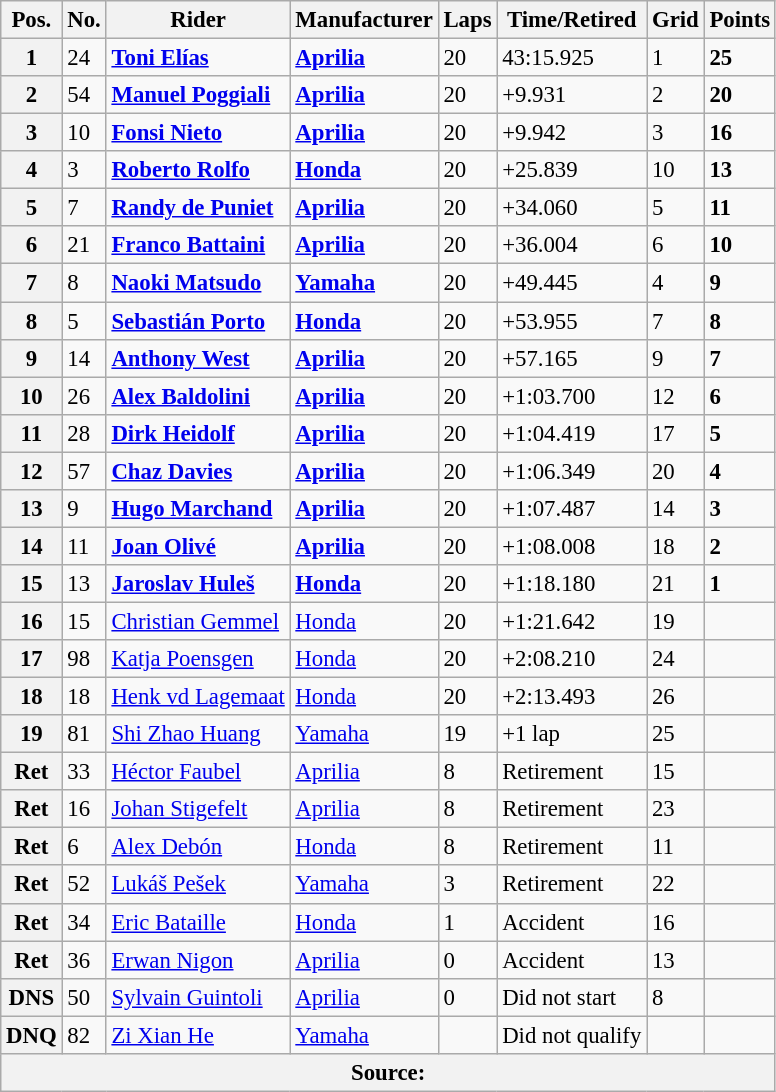<table class="wikitable" style="font-size: 95%;">
<tr>
<th>Pos.</th>
<th>No.</th>
<th>Rider</th>
<th>Manufacturer</th>
<th>Laps</th>
<th>Time/Retired</th>
<th>Grid</th>
<th>Points</th>
</tr>
<tr>
<th>1</th>
<td>24</td>
<td> <strong><a href='#'>Toni Elías</a></strong></td>
<td><strong><a href='#'>Aprilia</a></strong></td>
<td>20</td>
<td>43:15.925</td>
<td>1</td>
<td><strong>25</strong></td>
</tr>
<tr>
<th>2</th>
<td>54</td>
<td> <strong><a href='#'>Manuel Poggiali</a></strong></td>
<td><strong><a href='#'>Aprilia</a></strong></td>
<td>20</td>
<td>+9.931</td>
<td>2</td>
<td><strong>20</strong></td>
</tr>
<tr>
<th>3</th>
<td>10</td>
<td> <strong><a href='#'>Fonsi Nieto</a></strong></td>
<td><strong><a href='#'>Aprilia</a></strong></td>
<td>20</td>
<td>+9.942</td>
<td>3</td>
<td><strong>16</strong></td>
</tr>
<tr>
<th>4</th>
<td>3</td>
<td> <strong><a href='#'>Roberto Rolfo</a></strong></td>
<td><strong><a href='#'>Honda</a></strong></td>
<td>20</td>
<td>+25.839</td>
<td>10</td>
<td><strong>13</strong></td>
</tr>
<tr>
<th>5</th>
<td>7</td>
<td> <strong><a href='#'>Randy de Puniet</a></strong></td>
<td><strong><a href='#'>Aprilia</a></strong></td>
<td>20</td>
<td>+34.060</td>
<td>5</td>
<td><strong>11</strong></td>
</tr>
<tr>
<th>6</th>
<td>21</td>
<td> <strong><a href='#'>Franco Battaini</a></strong></td>
<td><strong><a href='#'>Aprilia</a></strong></td>
<td>20</td>
<td>+36.004</td>
<td>6</td>
<td><strong>10</strong></td>
</tr>
<tr>
<th>7</th>
<td>8</td>
<td> <strong><a href='#'>Naoki Matsudo</a></strong></td>
<td><strong><a href='#'>Yamaha</a></strong></td>
<td>20</td>
<td>+49.445</td>
<td>4</td>
<td><strong>9</strong></td>
</tr>
<tr>
<th>8</th>
<td>5</td>
<td> <strong><a href='#'>Sebastián Porto</a></strong></td>
<td><strong><a href='#'>Honda</a></strong></td>
<td>20</td>
<td>+53.955</td>
<td>7</td>
<td><strong>8</strong></td>
</tr>
<tr>
<th>9</th>
<td>14</td>
<td> <strong><a href='#'>Anthony West</a></strong></td>
<td><strong><a href='#'>Aprilia</a></strong></td>
<td>20</td>
<td>+57.165</td>
<td>9</td>
<td><strong>7</strong></td>
</tr>
<tr>
<th>10</th>
<td>26</td>
<td> <strong><a href='#'>Alex Baldolini</a></strong></td>
<td><strong><a href='#'>Aprilia</a></strong></td>
<td>20</td>
<td>+1:03.700</td>
<td>12</td>
<td><strong>6</strong></td>
</tr>
<tr>
<th>11</th>
<td>28</td>
<td> <strong><a href='#'>Dirk Heidolf</a></strong></td>
<td><strong><a href='#'>Aprilia</a></strong></td>
<td>20</td>
<td>+1:04.419</td>
<td>17</td>
<td><strong>5</strong></td>
</tr>
<tr>
<th>12</th>
<td>57</td>
<td> <strong><a href='#'>Chaz Davies</a></strong></td>
<td><strong><a href='#'>Aprilia</a></strong></td>
<td>20</td>
<td>+1:06.349</td>
<td>20</td>
<td><strong>4</strong></td>
</tr>
<tr>
<th>13</th>
<td>9</td>
<td> <strong><a href='#'>Hugo Marchand</a></strong></td>
<td><strong><a href='#'>Aprilia</a></strong></td>
<td>20</td>
<td>+1:07.487</td>
<td>14</td>
<td><strong>3</strong></td>
</tr>
<tr>
<th>14</th>
<td>11</td>
<td> <strong><a href='#'>Joan Olivé</a></strong></td>
<td><strong><a href='#'>Aprilia</a></strong></td>
<td>20</td>
<td>+1:08.008</td>
<td>18</td>
<td><strong>2</strong></td>
</tr>
<tr>
<th>15</th>
<td>13</td>
<td> <strong><a href='#'>Jaroslav Huleš</a></strong></td>
<td><strong><a href='#'>Honda</a></strong></td>
<td>20</td>
<td>+1:18.180</td>
<td>21</td>
<td><strong>1</strong></td>
</tr>
<tr>
<th>16</th>
<td>15</td>
<td> <a href='#'>Christian Gemmel</a></td>
<td><a href='#'>Honda</a></td>
<td>20</td>
<td>+1:21.642</td>
<td>19</td>
<td></td>
</tr>
<tr>
<th>17</th>
<td>98</td>
<td> <a href='#'>Katja Poensgen</a></td>
<td><a href='#'>Honda</a></td>
<td>20</td>
<td>+2:08.210</td>
<td>24</td>
<td></td>
</tr>
<tr>
<th>18</th>
<td>18</td>
<td> <a href='#'>Henk vd Lagemaat</a></td>
<td><a href='#'>Honda</a></td>
<td>20</td>
<td>+2:13.493</td>
<td>26</td>
<td></td>
</tr>
<tr>
<th>19</th>
<td>81</td>
<td> <a href='#'>Shi Zhao Huang</a></td>
<td><a href='#'>Yamaha</a></td>
<td>19</td>
<td>+1 lap</td>
<td>25</td>
<td></td>
</tr>
<tr>
<th>Ret</th>
<td>33</td>
<td> <a href='#'>Héctor Faubel</a></td>
<td><a href='#'>Aprilia</a></td>
<td>8</td>
<td>Retirement</td>
<td>15</td>
<td></td>
</tr>
<tr>
<th>Ret</th>
<td>16</td>
<td> <a href='#'>Johan Stigefelt</a></td>
<td><a href='#'>Aprilia</a></td>
<td>8</td>
<td>Retirement</td>
<td>23</td>
<td></td>
</tr>
<tr>
<th>Ret</th>
<td>6</td>
<td> <a href='#'>Alex Debón</a></td>
<td><a href='#'>Honda</a></td>
<td>8</td>
<td>Retirement</td>
<td>11</td>
<td></td>
</tr>
<tr>
<th>Ret</th>
<td>52</td>
<td> <a href='#'>Lukáš Pešek</a></td>
<td><a href='#'>Yamaha</a></td>
<td>3</td>
<td>Retirement</td>
<td>22</td>
<td></td>
</tr>
<tr>
<th>Ret</th>
<td>34</td>
<td> <a href='#'>Eric Bataille</a></td>
<td><a href='#'>Honda</a></td>
<td>1</td>
<td>Accident</td>
<td>16</td>
<td></td>
</tr>
<tr>
<th>Ret</th>
<td>36</td>
<td> <a href='#'>Erwan Nigon</a></td>
<td><a href='#'>Aprilia</a></td>
<td>0</td>
<td>Accident</td>
<td>13</td>
<td></td>
</tr>
<tr>
<th>DNS</th>
<td>50</td>
<td> <a href='#'>Sylvain Guintoli</a></td>
<td><a href='#'>Aprilia</a></td>
<td>0</td>
<td>Did not start</td>
<td>8</td>
<td></td>
</tr>
<tr>
<th>DNQ</th>
<td>82</td>
<td> <a href='#'>Zi Xian He</a></td>
<td><a href='#'>Yamaha</a></td>
<td></td>
<td>Did not qualify</td>
<td></td>
<td></td>
</tr>
<tr>
<th colspan=8>Source: </th>
</tr>
</table>
